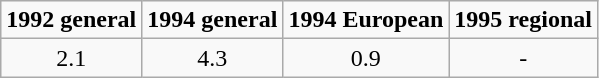<table class="wikitable" style="text-align:center">
<tr>
<td><strong>1992 general</strong></td>
<td><strong>1994 general</strong></td>
<td><strong>1994 European</strong></td>
<td><strong>1995 regional</strong></td>
</tr>
<tr>
<td>2.1</td>
<td>4.3</td>
<td>0.9</td>
<td>-</td>
</tr>
</table>
